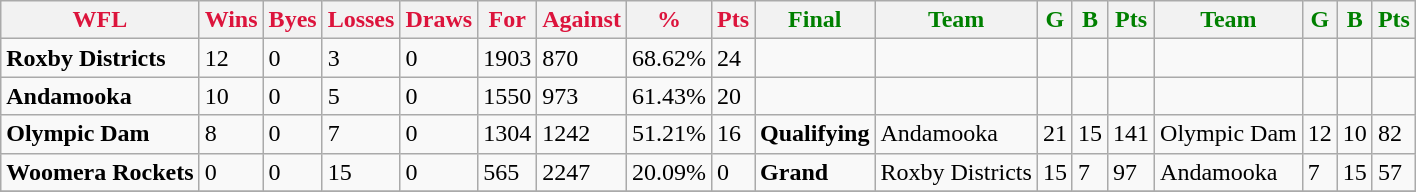<table class="wikitable">
<tr>
<th style="color:crimson">WFL</th>
<th style="color:crimson">Wins</th>
<th style="color:crimson">Byes</th>
<th style="color:crimson">Losses</th>
<th style="color:crimson">Draws</th>
<th style="color:crimson">For</th>
<th style="color:crimson">Against</th>
<th style="color:crimson">%</th>
<th style="color:crimson">Pts</th>
<th style="color:green">Final</th>
<th style="color:green">Team</th>
<th style="color:green">G</th>
<th style="color:green">B</th>
<th style="color:green">Pts</th>
<th style="color:green">Team</th>
<th style="color:green">G</th>
<th style="color:green">B</th>
<th style="color:green">Pts</th>
</tr>
<tr>
<td><strong>	Roxby Districts	</strong></td>
<td>12</td>
<td>0</td>
<td>3</td>
<td>0</td>
<td>1903</td>
<td>870</td>
<td>68.62%</td>
<td>24</td>
<td></td>
<td></td>
<td></td>
<td></td>
<td></td>
<td></td>
<td></td>
<td></td>
<td></td>
</tr>
<tr>
<td><strong>	Andamooka	</strong></td>
<td>10</td>
<td>0</td>
<td>5</td>
<td>0</td>
<td>1550</td>
<td>973</td>
<td>61.43%</td>
<td>20</td>
<td></td>
<td></td>
<td></td>
<td></td>
<td></td>
<td></td>
<td></td>
<td></td>
<td></td>
</tr>
<tr>
<td><strong>	Olympic Dam	</strong></td>
<td>8</td>
<td>0</td>
<td>7</td>
<td>0</td>
<td>1304</td>
<td>1242</td>
<td>51.21%</td>
<td>16</td>
<td><strong>Qualifying</strong></td>
<td>Andamooka</td>
<td>21</td>
<td>15</td>
<td>141</td>
<td>Olympic Dam</td>
<td>12</td>
<td>10</td>
<td>82</td>
</tr>
<tr>
<td><strong>	Woomera Rockets	</strong></td>
<td>0</td>
<td>0</td>
<td>15</td>
<td>0</td>
<td>565</td>
<td>2247</td>
<td>20.09%</td>
<td>0</td>
<td><strong>Grand</strong></td>
<td>Roxby Districts</td>
<td>15</td>
<td>7</td>
<td>97</td>
<td>Andamooka</td>
<td>7</td>
<td>15</td>
<td>57</td>
</tr>
<tr>
</tr>
</table>
